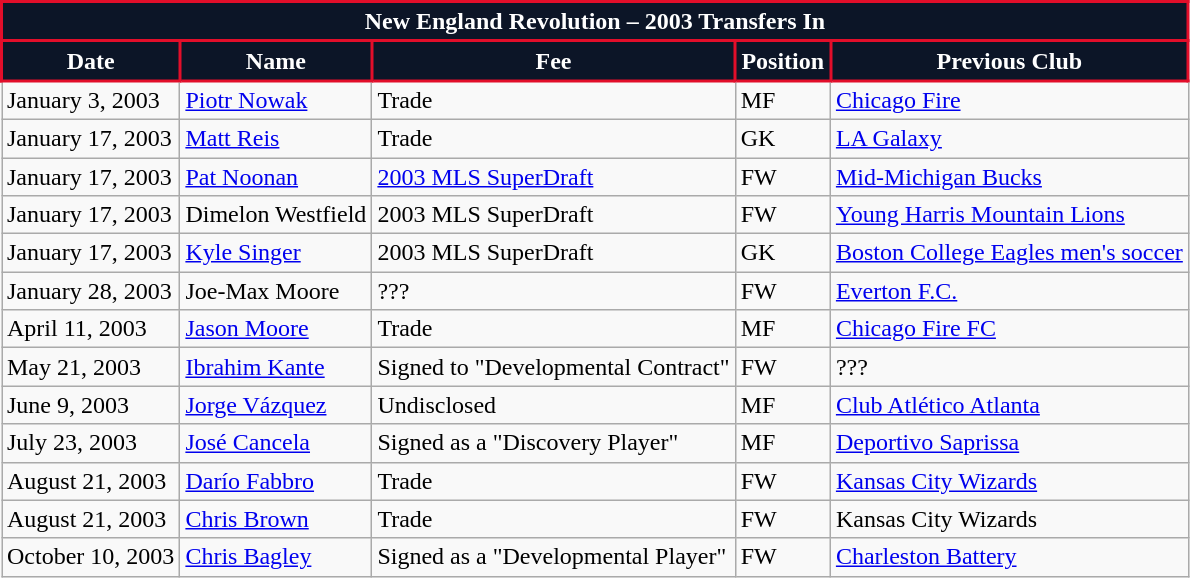<table class="wikitable">
<tr>
<th colspan="5" style="background:#0c1527; color:#fff; border:2px solid #e20e2a; text-align: center; font-weight:bold;">New England Revolution – 2003 Transfers In</th>
</tr>
<tr>
<th style="background:#0c1527; color:#fff; border:2px solid #e20e2a;" scope="col">Date</th>
<th style="background:#0c1527; color:#fff; border:2px solid #e20e2a;" scope="col">Name</th>
<th style="background:#0c1527; color:#fff; border:2px solid #e20e2a;" scope="col">Fee</th>
<th style="background:#0c1527; color:#fff; border:2px solid #e20e2a;" scope="col">Position</th>
<th style="background:#0c1527; color:#fff; border:2px solid #e20e2a;" scope="col">Previous Club</th>
</tr>
<tr>
<td>January 3, 2003</td>
<td><a href='#'>Piotr Nowak</a></td>
<td>Trade </td>
<td>MF</td>
<td> <a href='#'>Chicago Fire</a></td>
</tr>
<tr>
<td>January 17, 2003</td>
<td><a href='#'>Matt Reis</a></td>
<td>Trade </td>
<td>GK</td>
<td> <a href='#'>LA Galaxy</a></td>
</tr>
<tr>
<td>January 17, 2003</td>
<td><a href='#'>Pat Noonan</a></td>
<td><a href='#'>2003 MLS SuperDraft</a></td>
<td>FW</td>
<td> <a href='#'>Mid-Michigan Bucks</a></td>
</tr>
<tr>
<td>January 17, 2003</td>
<td>Dimelon Westfield</td>
<td>2003 MLS SuperDraft</td>
<td>FW</td>
<td> <a href='#'>Young Harris Mountain Lions</a></td>
</tr>
<tr>
<td>January 17, 2003</td>
<td><a href='#'>Kyle Singer</a></td>
<td>2003 MLS SuperDraft</td>
<td>GK</td>
<td> <a href='#'>Boston College Eagles men's soccer</a></td>
</tr>
<tr>
<td>January 28, 2003</td>
<td>Joe-Max Moore</td>
<td>???</td>
<td>FW</td>
<td> <a href='#'>Everton F.C.</a></td>
</tr>
<tr>
<td>April 11, 2003</td>
<td><a href='#'>Jason Moore</a></td>
<td>Trade </td>
<td>MF</td>
<td> <a href='#'>Chicago Fire FC</a></td>
</tr>
<tr>
<td>May 21, 2003</td>
<td><a href='#'>Ibrahim Kante</a></td>
<td>Signed to "Developmental Contract"</td>
<td>FW</td>
<td>??? </td>
</tr>
<tr>
<td>June 9, 2003</td>
<td><a href='#'>Jorge Vázquez</a></td>
<td>Undisclosed</td>
<td>MF</td>
<td> <a href='#'>Club Atlético Atlanta</a></td>
</tr>
<tr>
<td>July 23, 2003</td>
<td><a href='#'>José Cancela</a></td>
<td>Signed as a "Discovery Player"</td>
<td>MF</td>
<td> <a href='#'>Deportivo Saprissa</a></td>
</tr>
<tr>
<td>August 21, 2003</td>
<td><a href='#'>Darío Fabbro</a></td>
<td>Trade </td>
<td>FW</td>
<td> <a href='#'>Kansas City Wizards</a></td>
</tr>
<tr>
<td>August 21, 2003</td>
<td><a href='#'>Chris Brown</a></td>
<td>Trade </td>
<td>FW</td>
<td> Kansas City Wizards</td>
</tr>
<tr>
<td>October 10, 2003</td>
<td><a href='#'>Chris Bagley</a></td>
<td>Signed as a "Developmental Player"</td>
<td>FW</td>
<td> <a href='#'>Charleston Battery</a></td>
</tr>
</table>
